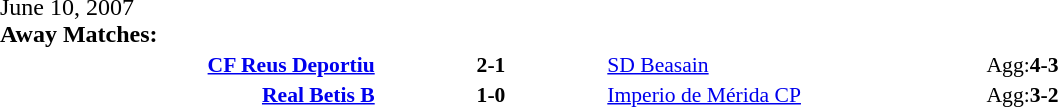<table width=100% cellspacing=1>
<tr>
<th width=20%></th>
<th width=12%></th>
<th width=20%></th>
<th></th>
</tr>
<tr>
<td>June 10, 2007<br><strong>Away Matches:</strong></td>
</tr>
<tr style=font-size:90%>
<td align=right><strong><a href='#'>CF Reus Deportiu</a></strong></td>
<td align=center><strong>2-1</strong></td>
<td><a href='#'>SD Beasain</a></td>
<td>Agg:<strong>4-3</strong></td>
</tr>
<tr style=font-size:90%>
<td align=right><strong><a href='#'>Real Betis B</a></strong></td>
<td align=center><strong>1-0</strong></td>
<td><a href='#'>Imperio de Mérida CP</a></td>
<td>Agg:<strong>3-2</strong></td>
</tr>
</table>
